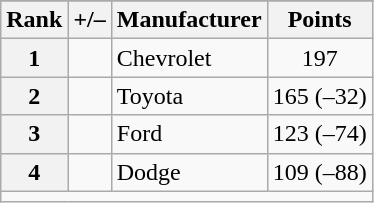<table class="wikitable">
<tr>
</tr>
<tr>
<th scope="col">Rank</th>
<th scope="col">+/–</th>
<th scope="col">Manufacturer</th>
<th scope="col">Points</th>
</tr>
<tr>
<th scope="row">1</th>
<td align="left"></td>
<td>Chevrolet</td>
<td style="text-align:center;">197</td>
</tr>
<tr>
<th scope="row">2</th>
<td align="left"></td>
<td>Toyota</td>
<td style="text-align:center;">165 (–32)</td>
</tr>
<tr>
<th scope="row">3</th>
<td align="left"></td>
<td>Ford</td>
<td style="text-align:center;">123 (–74)</td>
</tr>
<tr>
<th scope="row">4</th>
<td align="left"></td>
<td>Dodge</td>
<td style="text-align:center;">109 (–88)</td>
</tr>
<tr class="sortbottom">
<td colspan="9"></td>
</tr>
</table>
